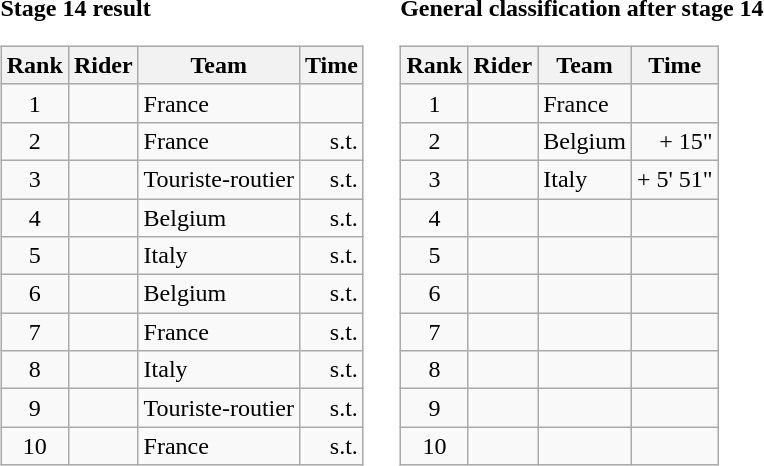<table>
<tr>
<td><strong>Stage 14 result</strong><br><table class="wikitable">
<tr>
<th scope="col">Rank</th>
<th scope="col">Rider</th>
<th scope="col">Team</th>
<th scope="col">Time</th>
</tr>
<tr>
<td style="text-align:center;">1</td>
<td></td>
<td>France</td>
<td style="text-align:right;"></td>
</tr>
<tr>
<td style="text-align:center;">2</td>
<td></td>
<td>France</td>
<td style="text-align:right;">s.t.</td>
</tr>
<tr>
<td style="text-align:center;">3</td>
<td></td>
<td>Touriste-routier</td>
<td style="text-align:right;">s.t.</td>
</tr>
<tr>
<td style="text-align:center;">4</td>
<td></td>
<td>Belgium</td>
<td style="text-align:right;">s.t.</td>
</tr>
<tr>
<td style="text-align:center;">5</td>
<td></td>
<td>Italy</td>
<td style="text-align:right;">s.t.</td>
</tr>
<tr>
<td style="text-align:center;">6</td>
<td></td>
<td>Belgium</td>
<td style="text-align:right;">s.t.</td>
</tr>
<tr>
<td style="text-align:center;">7</td>
<td></td>
<td>France</td>
<td style="text-align:right;">s.t.</td>
</tr>
<tr>
<td style="text-align:center;">8</td>
<td></td>
<td>Italy</td>
<td style="text-align:right;">s.t.</td>
</tr>
<tr>
<td style="text-align:center;">9</td>
<td></td>
<td>Touriste-routier</td>
<td style="text-align:right;">s.t.</td>
</tr>
<tr>
<td style="text-align:center;">10</td>
<td></td>
<td>France</td>
<td style="text-align:right;">s.t.</td>
</tr>
</table>
</td>
<td></td>
<td><strong>General classification after stage 14</strong><br><table class="wikitable">
<tr>
<th scope="col">Rank</th>
<th scope="col">Rider</th>
<th scope="col">Team</th>
<th scope="col">Time</th>
</tr>
<tr>
<td style="text-align:center;">1</td>
<td></td>
<td>France</td>
<td style="text-align:right;"></td>
</tr>
<tr>
<td style="text-align:center;">2</td>
<td></td>
<td>Belgium</td>
<td style="text-align:right;">+ 15"</td>
</tr>
<tr>
<td style="text-align:center;">3</td>
<td></td>
<td>Italy</td>
<td style="text-align:right;">+ 5' 51"</td>
</tr>
<tr>
<td style="text-align:center;">4</td>
<td></td>
<td></td>
<td></td>
</tr>
<tr>
<td style="text-align:center;">5</td>
<td></td>
<td></td>
<td></td>
</tr>
<tr>
<td style="text-align:center;">6</td>
<td></td>
<td></td>
<td></td>
</tr>
<tr>
<td style="text-align:center;">7</td>
<td></td>
<td></td>
<td></td>
</tr>
<tr>
<td style="text-align:center;">8</td>
<td></td>
<td></td>
<td></td>
</tr>
<tr>
<td style="text-align:center;">9</td>
<td></td>
<td></td>
<td></td>
</tr>
<tr>
<td style="text-align:center;">10</td>
<td></td>
<td></td>
<td></td>
</tr>
</table>
</td>
</tr>
</table>
